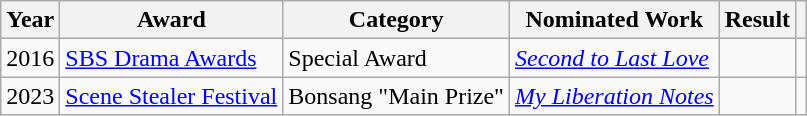<table class="wikitable plainrowheaders sortable">
<tr>
<th>Year</th>
<th>Award</th>
<th>Category</th>
<th>Nominated Work</th>
<th>Result</th>
<th class="unsortable"></th>
</tr>
<tr>
<td>2016</td>
<td><a href='#'>SBS Drama Awards</a></td>
<td>Special Award</td>
<td><a href='#'><em>Second to Last Love</em></a></td>
<td></td>
<td></td>
</tr>
<tr>
<td>2023</td>
<td><a href='#'>Scene Stealer Festival</a></td>
<td>Bonsang "Main Prize"</td>
<td><em><a href='#'>My Liberation Notes</a></em></td>
<td></td>
<td></td>
</tr>
</table>
